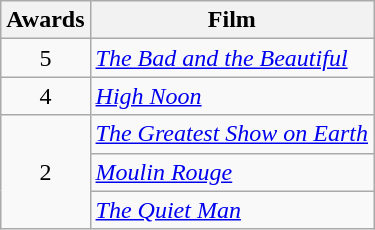<table class="wikitable">
<tr>
<th>Awards</th>
<th>Film</th>
</tr>
<tr>
<td style="text-align:center">5</td>
<td><em><a href='#'>The Bad and the Beautiful</a></em></td>
</tr>
<tr>
<td style="text-align:center">4</td>
<td><em><a href='#'>High Noon</a></em></td>
</tr>
<tr>
<td rowspan="3" style="text-align:center">2</td>
<td><em><a href='#'>The Greatest Show on Earth</a></em></td>
</tr>
<tr>
<td><em><a href='#'>Moulin Rouge</a></em></td>
</tr>
<tr>
<td><em><a href='#'>The Quiet Man</a></em></td>
</tr>
</table>
